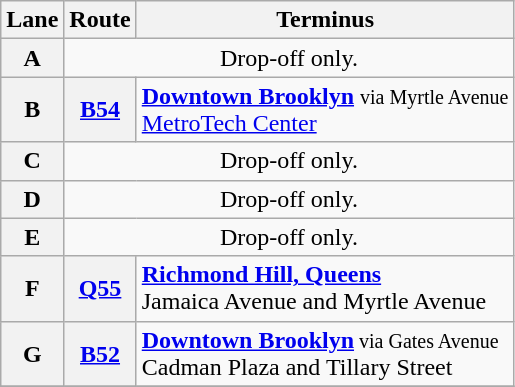<table class=wikitable style="font-size: 100%;" text-valign="center"|>
<tr>
<th>Lane</th>
<th>Route</th>
<th>Terminus</th>
</tr>
<tr>
<th>A</th>
<td colspan="2" style="text-align:center;">Drop-off only.</td>
</tr>
<tr>
<th>B</th>
<th><a href='#'>B54</a></th>
<td><strong><a href='#'>Downtown Brooklyn</a></strong> <small>via Myrtle Avenue</small><br><a href='#'>MetroTech Center</a></td>
</tr>
<tr>
<th>C</th>
<td colspan="2" style="text-align:center;">Drop-off only.</td>
</tr>
<tr>
<th>D</th>
<td colspan="2" style="text-align:center;">Drop-off only.</td>
</tr>
<tr>
<th>E</th>
<td colspan="2" style="text-align:center;">Drop-off only.</td>
</tr>
<tr>
<th>F</th>
<th><a href='#'>Q55</a></th>
<td><strong><a href='#'>Richmond Hill, Queens</a></strong><br>Jamaica Avenue and Myrtle Avenue</td>
</tr>
<tr>
<th>G</th>
<th><a href='#'>B52</a></th>
<td><strong><a href='#'>Downtown Brooklyn</a></strong><small> via Gates Avenue</small><br>Cadman Plaza and Tillary Street</td>
</tr>
<tr>
</tr>
</table>
